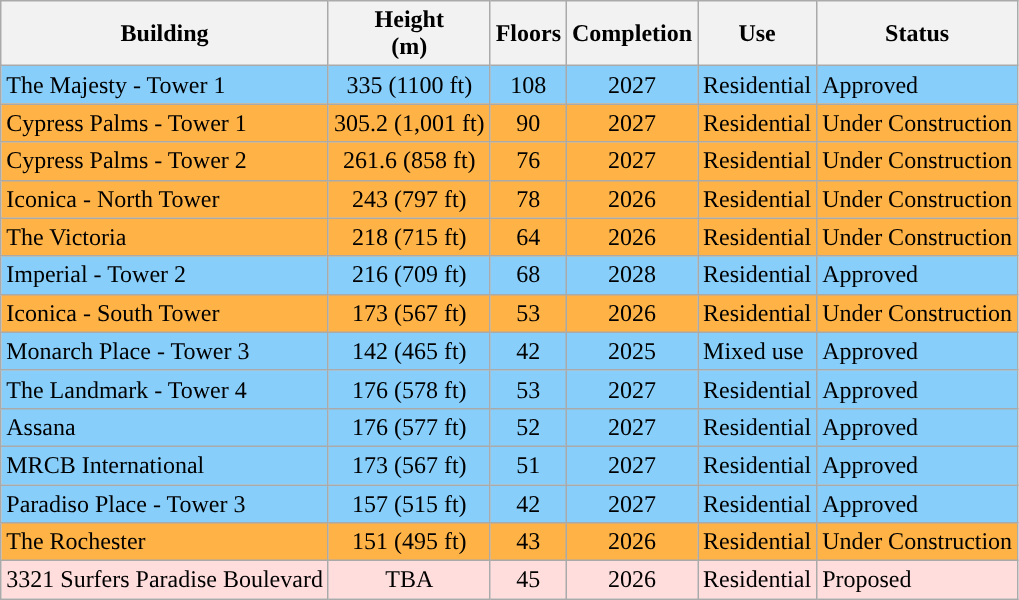<table class="sortable wikitable">
<tr>
<th>Building</th>
<th>Height<br>(m)</th>
<th>Floors</th>
<th>Completion</th>
<th>Use</th>
<th>Status</th>
</tr>
<tr style="width:40px; background:#87cefa;" | >
<td>The Majesty - Tower 1</td>
<td align="center">335 (1100 ft)</td>
<td align="center">108</td>
<td align="center">2027</td>
<td>Residential</td>
<td>Approved</td>
</tr>
<tr style="width:40px; background:#ffb347;" | >
<td>Cypress Palms - Tower 1</td>
<td align="center">305.2 (1,001 ft)</td>
<td align="center">90</td>
<td align="center">2027</td>
<td>Residential</td>
<td>Under Construction</td>
</tr>
<tr style="width:40px; background:#ffb347;" | >
<td>Cypress Palms - Tower 2</td>
<td align="center">261.6 (858 ft)</td>
<td align="center">76</td>
<td align="center">2027</td>
<td>Residential</td>
<td>Under Construction</td>
</tr>
<tr style="width:40px; background:#ffb347;" | >
<td>Iconica - North Tower</td>
<td align="center">243 (797 ft)</td>
<td align="center">78</td>
<td align="center">2026</td>
<td>Residential</td>
<td>Under Construction</td>
</tr>
<tr style="width:40px; background:#ffb347;" | >
<td>The Victoria</td>
<td align="center">218 (715 ft)</td>
<td align="center">64</td>
<td align="center">2026</td>
<td>Residential</td>
<td>Under Construction</td>
</tr>
<tr style="width:40px; background:#87cefa;" | >
<td>Imperial - Tower 2</td>
<td align="center">216 (709 ft)</td>
<td align="center">68</td>
<td align="center">2028</td>
<td>Residential</td>
<td>Approved</td>
</tr>
<tr style="width:40px; background:#ffb347;"| >
<td>Iconica - South Tower</td>
<td align="center">173 (567 ft)</td>
<td align="center">53</td>
<td align="center">2026</td>
<td>Residential</td>
<td>Under Construction</td>
</tr>
<tr style="width:40px; background:#87cefa;" | >
<td>Monarch Place - Tower 3</td>
<td align="center">142 (465 ft)</td>
<td align="center">42</td>
<td align="center">2025</td>
<td>Mixed use</td>
<td>Approved</td>
</tr>
<tr style="width:40px; background:#87cefa;"| >
<td>The Landmark - Tower 4</td>
<td align="center">176 (578 ft)</td>
<td align="center">53</td>
<td align="center">2027</td>
<td>Residential</td>
<td>Approved</td>
</tr>
<tr style="width:40px; background:#87cefa;"| >
<td>Assana</td>
<td align="center">176 (577 ft)</td>
<td align="center">52</td>
<td align="center">2027</td>
<td>Residential</td>
<td>Approved</td>
</tr>
<tr style="width:40px; background:#87cefa;" | >
<td>MRCB International</td>
<td align="center">173 (567 ft)</td>
<td align="center">51</td>
<td align="center">2027</td>
<td>Residential</td>
<td>Approved</td>
</tr>
<tr style="width:40px; background:#87cefa;" | >
<td>Paradiso Place - Tower 3</td>
<td align="center">157 (515 ft)</td>
<td align="center">42</td>
<td align="center">2027</td>
<td>Residential</td>
<td>Approved</td>
</tr>
<tr style="width:40px; background:#ffb347;"| >
<td>The Rochester</td>
<td align="center">151 (495 ft)</td>
<td align="center">43</td>
<td align="center">2026</td>
<td>Residential</td>
<td>Under Construction</td>
</tr>
<tr style="width:40px; background:#fdd;”| ">
<td>3321 Surfers Paradise Boulevard</td>
<td align="center">TBA</td>
<td align="center">45</td>
<td align="center">2026</td>
<td>Residential</td>
<td>Proposed</td>
</tr>
</table>
